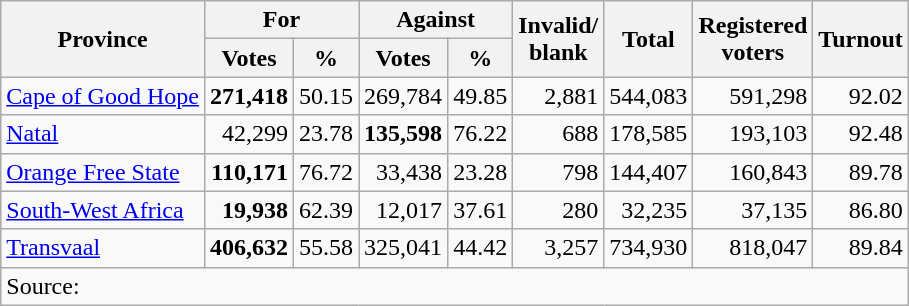<table class=wikitable style=text-align:right>
<tr>
<th rowspan=2>Province</th>
<th colspan=2>For</th>
<th colspan=2>Against</th>
<th rowspan=2>Invalid/<br>blank</th>
<th rowspan=2>Total</th>
<th rowspan=2>Registered<br>voters</th>
<th rowspan=2>Turnout</th>
</tr>
<tr>
<th>Votes</th>
<th>%</th>
<th>Votes</th>
<th>%</th>
</tr>
<tr>
<td align=left><a href='#'>Cape of Good Hope</a></td>
<td><strong>271,418</strong></td>
<td>50.15</td>
<td>269,784</td>
<td>49.85</td>
<td>2,881</td>
<td>544,083</td>
<td>591,298</td>
<td>92.02</td>
</tr>
<tr>
<td align=left><a href='#'>Natal</a></td>
<td>42,299</td>
<td>23.78</td>
<td><strong>135,598</strong></td>
<td>76.22</td>
<td>688</td>
<td>178,585</td>
<td>193,103</td>
<td>92.48</td>
</tr>
<tr>
<td align=left><a href='#'>Orange Free State</a></td>
<td><strong>110,171</strong></td>
<td>76.72</td>
<td>33,438</td>
<td>23.28</td>
<td>798</td>
<td>144,407</td>
<td>160,843</td>
<td>89.78</td>
</tr>
<tr>
<td align=left><a href='#'>South-West Africa</a></td>
<td><strong>19,938</strong></td>
<td>62.39</td>
<td>12,017</td>
<td>37.61</td>
<td>280</td>
<td>32,235</td>
<td>37,135</td>
<td>86.80</td>
</tr>
<tr>
<td align=left><a href='#'>Transvaal</a></td>
<td><strong>406,632</strong></td>
<td>55.58</td>
<td>325,041</td>
<td>44.42</td>
<td>3,257</td>
<td>734,930</td>
<td>818,047</td>
<td>89.84</td>
</tr>
<tr>
<td align=left colspan=9>Source: </td>
</tr>
</table>
